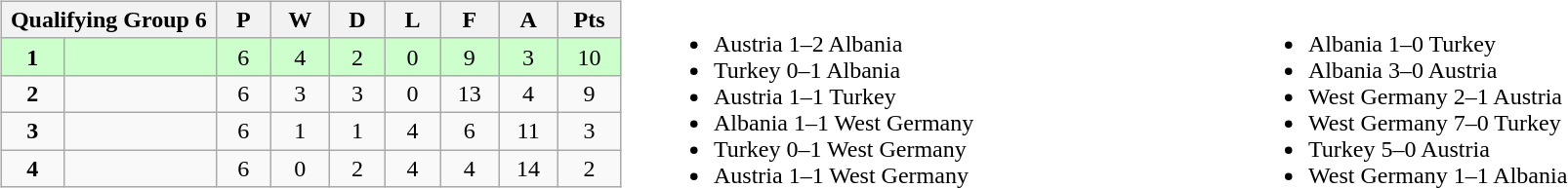<table width=100%>
<tr>
<td style="vertical-align:top; width:440px;"><br><table class="wikitable">
<tr>
<th colspan="2">Qualifying Group 6</th>
<th>P</th>
<th>W</th>
<th>D</th>
<th>L</th>
<th>F</th>
<th>A</th>
<th>Pts</th>
</tr>
<tr style="background:#cfc;">
<td style="text-align:center; width:50px;"><strong>1</strong></td>
<td style="width:150px;"><strong></strong></td>
<td style="text-align:center; width:50px;">6</td>
<td style="text-align:center; width:50px;">4</td>
<td style="text-align:center; width:50px;">2</td>
<td style="text-align:center; width:50px;">0</td>
<td style="text-align:center; width:50px;">9</td>
<td style="text-align:center; width:50px;">3</td>
<td style="text-align:center; width:50px;">10</td>
</tr>
<tr>
<td align=center><strong>2</strong></td>
<td></td>
<td align=center>6</td>
<td align=center>3</td>
<td align=center>3</td>
<td align=center>0</td>
<td align=center>13</td>
<td align=center>4</td>
<td align=center>9</td>
</tr>
<tr>
<td align=center><strong>3</strong></td>
<td></td>
<td align=center>6</td>
<td align=center>1</td>
<td align=center>1</td>
<td align=center>4</td>
<td align=center>6</td>
<td align=center>11</td>
<td align=center>3</td>
</tr>
<tr>
<td align=center><strong>4</strong></td>
<td></td>
<td align=center>6</td>
<td align=center>0</td>
<td align=center>2</td>
<td align=center>4</td>
<td align=center>4</td>
<td align=center>14</td>
<td align=center>2</td>
</tr>
</table>
</td>
<td style="vertical-align:middle; text-align:center;"><br><table width=100%>
<tr>
<td style="text-align:left; vertical-align:middle; width:50%;"><br><ul><li>Austria 1–2 Albania</li><li>Turkey 0–1 Albania</li><li>Austria 1–1 Turkey</li><li>Albania 1–1 West Germany</li><li>Turkey 0–1 West Germany</li><li>Austria 1–1 West Germany</li></ul></td>
<td style="text-align:left; vertical-align:middle; width:50%;"><br><ul><li>Albania 1–0 Turkey</li><li>Albania 3–0 Austria</li><li>West Germany 2–1 Austria</li><li>West Germany 7–0 Turkey</li><li>Turkey 5–0 Austria</li><li>West Germany 1–1 Albania</li></ul></td>
</tr>
</table>
</td>
</tr>
</table>
